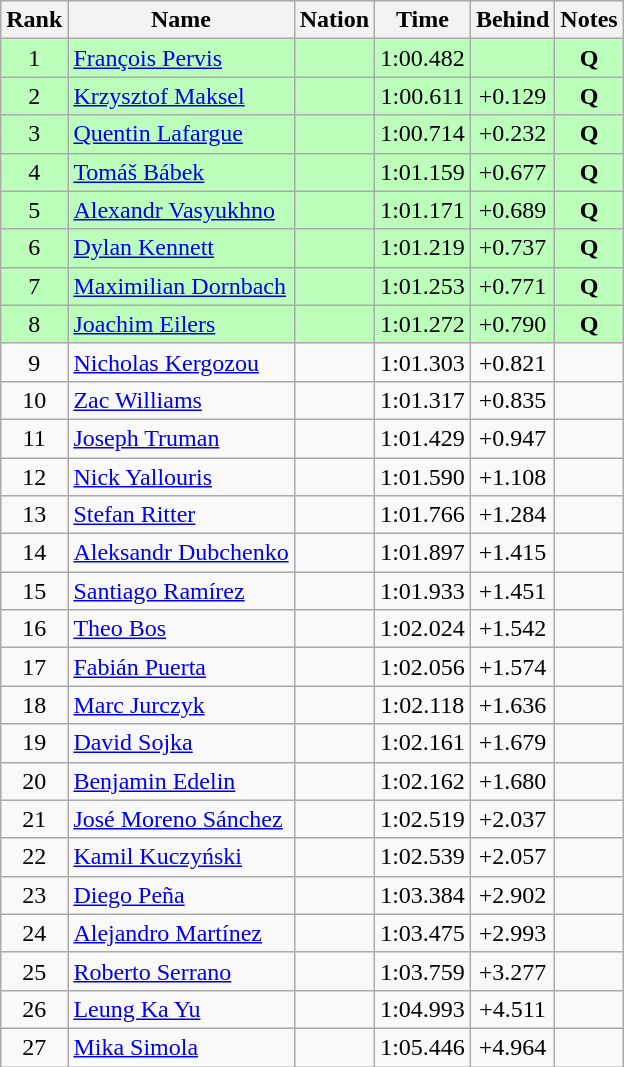<table class="wikitable sortable" style="text-align:center">
<tr>
<th>Rank</th>
<th>Name</th>
<th>Nation</th>
<th>Time</th>
<th>Behind</th>
<th>Notes</th>
</tr>
<tr bgcolor=bbffbb>
<td>1</td>
<td align=left><a href='#'>François Pervis</a></td>
<td align=left></td>
<td>1:00.482</td>
<td></td>
<td><strong>Q</strong></td>
</tr>
<tr bgcolor=bbffbb>
<td>2</td>
<td align=left><a href='#'>Krzysztof Maksel</a></td>
<td align=left></td>
<td>1:00.611</td>
<td>+0.129</td>
<td><strong>Q</strong></td>
</tr>
<tr bgcolor=bbffbb>
<td>3</td>
<td align=left><a href='#'>Quentin Lafargue</a></td>
<td align=left></td>
<td>1:00.714</td>
<td>+0.232</td>
<td><strong>Q</strong></td>
</tr>
<tr bgcolor=bbffbb>
<td>4</td>
<td align=left><a href='#'>Tomáš Bábek</a></td>
<td align=left></td>
<td>1:01.159</td>
<td>+0.677</td>
<td><strong>Q</strong></td>
</tr>
<tr bgcolor=bbffbb>
<td>5</td>
<td align=left><a href='#'>Alexandr Vasyukhno</a></td>
<td align=left></td>
<td>1:01.171</td>
<td>+0.689</td>
<td><strong>Q</strong></td>
</tr>
<tr bgcolor=bbffbb>
<td>6</td>
<td align=left><a href='#'>Dylan Kennett</a></td>
<td align=left></td>
<td>1:01.219</td>
<td>+0.737</td>
<td><strong>Q</strong></td>
</tr>
<tr bgcolor=bbffbb>
<td>7</td>
<td align=left><a href='#'>Maximilian Dornbach</a></td>
<td align=left></td>
<td>1:01.253</td>
<td>+0.771</td>
<td><strong>Q</strong></td>
</tr>
<tr bgcolor=bbffbb>
<td>8</td>
<td align=left><a href='#'>Joachim Eilers</a></td>
<td align=left></td>
<td>1:01.272</td>
<td>+0.790</td>
<td><strong>Q</strong></td>
</tr>
<tr>
<td>9</td>
<td align=left><a href='#'>Nicholas Kergozou</a></td>
<td align=left></td>
<td>1:01.303</td>
<td>+0.821</td>
<td></td>
</tr>
<tr>
<td>10</td>
<td align=left><a href='#'>Zac Williams</a></td>
<td align=left></td>
<td>1:01.317</td>
<td>+0.835</td>
<td></td>
</tr>
<tr>
<td>11</td>
<td align=left><a href='#'>Joseph Truman</a></td>
<td align=left></td>
<td>1:01.429</td>
<td>+0.947</td>
<td></td>
</tr>
<tr>
<td>12</td>
<td align=left><a href='#'>Nick Yallouris</a></td>
<td align=left></td>
<td>1:01.590</td>
<td>+1.108</td>
<td></td>
</tr>
<tr>
<td>13</td>
<td align=left><a href='#'>Stefan Ritter</a></td>
<td align=left></td>
<td>1:01.766</td>
<td>+1.284</td>
<td></td>
</tr>
<tr>
<td>14</td>
<td align=left><a href='#'>Aleksandr Dubchenko</a></td>
<td align=left></td>
<td>1:01.897</td>
<td>+1.415</td>
<td></td>
</tr>
<tr>
<td>15</td>
<td align=left><a href='#'>Santiago Ramírez</a></td>
<td align=left></td>
<td>1:01.933</td>
<td>+1.451</td>
<td></td>
</tr>
<tr>
<td>16</td>
<td align=left><a href='#'>Theo Bos</a></td>
<td align=left></td>
<td>1:02.024</td>
<td>+1.542</td>
<td></td>
</tr>
<tr>
<td>17</td>
<td align=left><a href='#'>Fabián Puerta</a></td>
<td align=left></td>
<td>1:02.056</td>
<td>+1.574</td>
<td></td>
</tr>
<tr>
<td>18</td>
<td align=left><a href='#'>Marc Jurczyk</a></td>
<td align=left></td>
<td>1:02.118</td>
<td>+1.636</td>
<td></td>
</tr>
<tr>
<td>19</td>
<td align=left><a href='#'>David Sojka</a></td>
<td align=left></td>
<td>1:02.161</td>
<td>+1.679</td>
<td></td>
</tr>
<tr>
<td>20</td>
<td align=left><a href='#'>Benjamin Edelin</a></td>
<td align=left></td>
<td>1:02.162</td>
<td>+1.680</td>
<td></td>
</tr>
<tr>
<td>21</td>
<td align=left><a href='#'>José Moreno Sánchez</a></td>
<td align=left></td>
<td>1:02.519</td>
<td>+2.037</td>
<td></td>
</tr>
<tr>
<td>22</td>
<td align=left><a href='#'>Kamil Kuczyński</a></td>
<td align=left></td>
<td>1:02.539</td>
<td>+2.057</td>
<td></td>
</tr>
<tr>
<td>23</td>
<td align=left><a href='#'>Diego Peña</a></td>
<td align=left></td>
<td>1:03.384</td>
<td>+2.902</td>
<td></td>
</tr>
<tr>
<td>24</td>
<td align=left><a href='#'>Alejandro Martínez</a></td>
<td align=left></td>
<td>1:03.475</td>
<td>+2.993</td>
<td></td>
</tr>
<tr>
<td>25</td>
<td align=left><a href='#'>Roberto Serrano</a></td>
<td align=left></td>
<td>1:03.759</td>
<td>+3.277</td>
<td></td>
</tr>
<tr>
<td>26</td>
<td align=left><a href='#'>Leung Ka Yu</a></td>
<td align=left></td>
<td>1:04.993</td>
<td>+4.511</td>
<td></td>
</tr>
<tr>
<td>27</td>
<td align=left><a href='#'>Mika Simola</a></td>
<td align=left></td>
<td>1:05.446</td>
<td>+4.964</td>
<td></td>
</tr>
</table>
